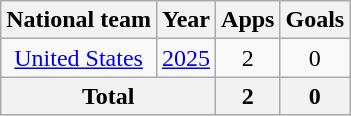<table class="wikitable" style="text-align:center">
<tr>
<th>National team</th>
<th>Year</th>
<th>Apps</th>
<th>Goals</th>
</tr>
<tr>
<td><a href='#'>United States</a></td>
<td><a href='#'>2025</a></td>
<td>2</td>
<td>0</td>
</tr>
<tr>
<th colspan="2">Total</th>
<th>2</th>
<th>0</th>
</tr>
</table>
